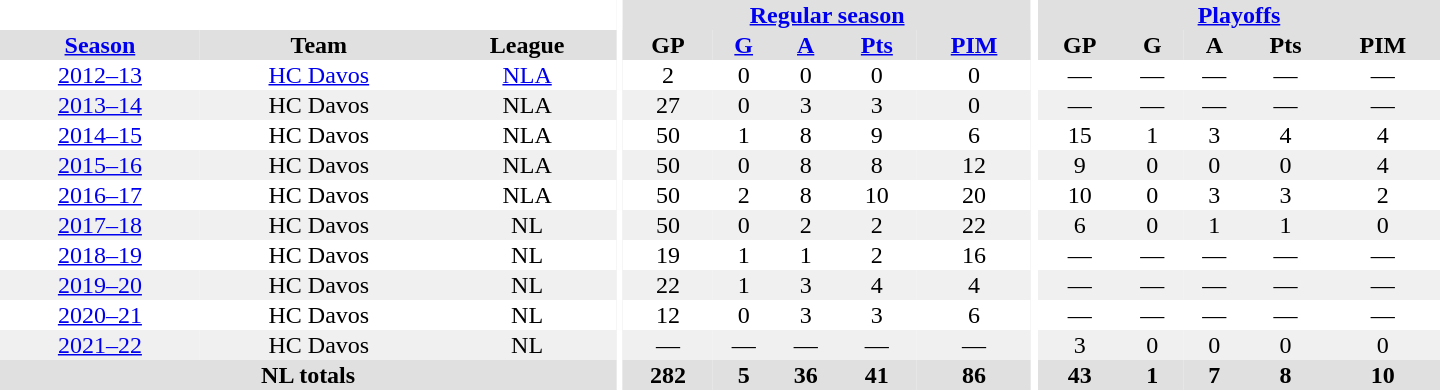<table border="0" cellpadding="1" cellspacing="0" style="text-align:center; width:60em">
<tr bgcolor="#e0e0e0">
<th colspan="3" bgcolor="#ffffff"></th>
<th rowspan="99" bgcolor="#ffffff"></th>
<th colspan="5"><a href='#'>Regular season</a></th>
<th rowspan="99" bgcolor="#ffffff"></th>
<th colspan="5"><a href='#'>Playoffs</a></th>
</tr>
<tr bgcolor="#e0e0e0">
<th><a href='#'>Season</a></th>
<th>Team</th>
<th>League</th>
<th>GP</th>
<th><a href='#'>G</a></th>
<th><a href='#'>A</a></th>
<th><a href='#'>Pts</a></th>
<th><a href='#'>PIM</a></th>
<th>GP</th>
<th>G</th>
<th>A</th>
<th>Pts</th>
<th>PIM</th>
</tr>
<tr>
<td><a href='#'>2012–13</a></td>
<td><a href='#'>HC Davos</a></td>
<td><a href='#'>NLA</a></td>
<td>2</td>
<td>0</td>
<td>0</td>
<td>0</td>
<td>0</td>
<td>—</td>
<td>—</td>
<td>—</td>
<td>—</td>
<td>—</td>
</tr>
<tr bgcolor="#f0f0f0">
<td><a href='#'>2013–14</a></td>
<td>HC Davos</td>
<td>NLA</td>
<td>27</td>
<td>0</td>
<td>3</td>
<td>3</td>
<td>0</td>
<td>—</td>
<td>—</td>
<td>—</td>
<td>—</td>
<td>—</td>
</tr>
<tr>
<td><a href='#'>2014–15</a></td>
<td>HC Davos</td>
<td>NLA</td>
<td>50</td>
<td>1</td>
<td>8</td>
<td>9</td>
<td>6</td>
<td>15</td>
<td>1</td>
<td>3</td>
<td>4</td>
<td>4</td>
</tr>
<tr bgcolor="#f0f0f0">
<td><a href='#'>2015–16</a></td>
<td>HC Davos</td>
<td>NLA</td>
<td>50</td>
<td>0</td>
<td>8</td>
<td>8</td>
<td>12</td>
<td>9</td>
<td>0</td>
<td>0</td>
<td>0</td>
<td>4</td>
</tr>
<tr>
<td><a href='#'>2016–17</a></td>
<td>HC Davos</td>
<td>NLA</td>
<td>50</td>
<td>2</td>
<td>8</td>
<td>10</td>
<td>20</td>
<td>10</td>
<td>0</td>
<td>3</td>
<td>3</td>
<td>2</td>
</tr>
<tr bgcolor="#f0f0f0">
<td><a href='#'>2017–18</a></td>
<td>HC Davos</td>
<td>NL</td>
<td>50</td>
<td>0</td>
<td>2</td>
<td>2</td>
<td>22</td>
<td>6</td>
<td>0</td>
<td>1</td>
<td>1</td>
<td>0</td>
</tr>
<tr>
<td><a href='#'>2018–19</a></td>
<td>HC Davos</td>
<td>NL</td>
<td>19</td>
<td>1</td>
<td>1</td>
<td>2</td>
<td>16</td>
<td>—</td>
<td>—</td>
<td>—</td>
<td>—</td>
<td>—</td>
</tr>
<tr bgcolor="#f0f0f0">
<td><a href='#'>2019–20</a></td>
<td>HC Davos</td>
<td>NL</td>
<td>22</td>
<td>1</td>
<td>3</td>
<td>4</td>
<td>4</td>
<td>—</td>
<td>—</td>
<td>—</td>
<td>—</td>
<td>—</td>
</tr>
<tr>
<td><a href='#'>2020–21</a></td>
<td>HC Davos</td>
<td>NL</td>
<td>12</td>
<td>0</td>
<td>3</td>
<td>3</td>
<td>6</td>
<td>—</td>
<td>—</td>
<td>—</td>
<td>—</td>
<td>—</td>
</tr>
<tr bgcolor="#f0f0f0">
<td><a href='#'>2021–22</a></td>
<td>HC Davos</td>
<td>NL</td>
<td>—</td>
<td>—</td>
<td>—</td>
<td>—</td>
<td>—</td>
<td>3</td>
<td>0</td>
<td>0</td>
<td>0</td>
<td>0</td>
</tr>
<tr bgcolor="#e0e0e0">
<th colspan="3">NL totals</th>
<th>282</th>
<th>5</th>
<th>36</th>
<th>41</th>
<th>86</th>
<th>43</th>
<th>1</th>
<th>7</th>
<th>8</th>
<th>10</th>
</tr>
</table>
